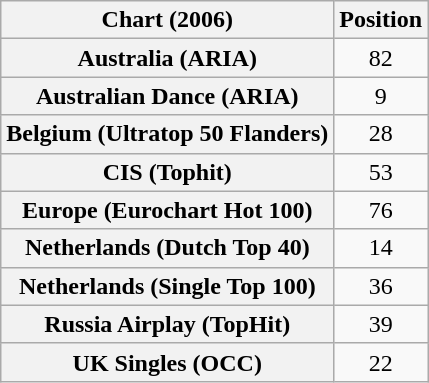<table class="wikitable sortable plainrowheaders" style="text-align:center">
<tr>
<th scope="col">Chart (2006)</th>
<th scope="col">Position</th>
</tr>
<tr>
<th scope="row">Australia (ARIA)</th>
<td>82</td>
</tr>
<tr>
<th scope="row">Australian Dance (ARIA)</th>
<td>9</td>
</tr>
<tr>
<th scope="row">Belgium (Ultratop 50 Flanders)</th>
<td>28</td>
</tr>
<tr>
<th scope="row">CIS (Tophit)</th>
<td>53</td>
</tr>
<tr>
<th scope="row">Europe (Eurochart Hot 100)</th>
<td>76</td>
</tr>
<tr>
<th scope="row">Netherlands (Dutch Top 40)</th>
<td>14</td>
</tr>
<tr>
<th scope="row">Netherlands (Single Top 100)</th>
<td>36</td>
</tr>
<tr>
<th scope="row">Russia Airplay (TopHit)</th>
<td>39</td>
</tr>
<tr>
<th scope="row">UK Singles (OCC)</th>
<td>22</td>
</tr>
</table>
